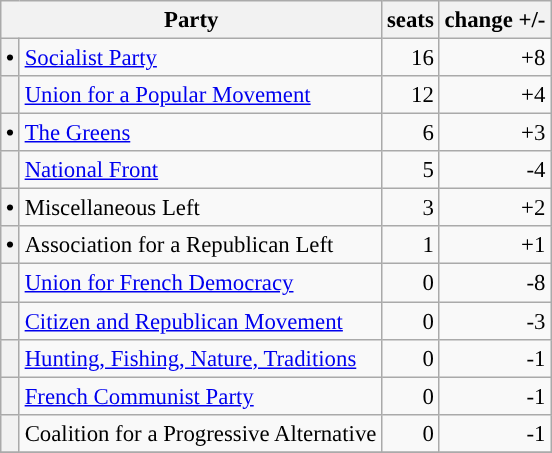<table class="wikitable" style="font-size: 95%;">
<tr>
<th colspan=2>Party</th>
<th>seats</th>
<th>change +/-</th>
</tr>
<tr>
<th style="background-color: "><span>•</span></th>
<td><a href='#'>Socialist Party</a></td>
<td align="right">16</td>
<td align="right">+8</td>
</tr>
<tr>
<th style="background-color: "></th>
<td><a href='#'>Union for a Popular Movement</a></td>
<td align="right">12</td>
<td align="right">+4</td>
</tr>
<tr>
<th style="background-color: "><span>•</span></th>
<td><a href='#'>The Greens</a></td>
<td align="right">6</td>
<td align="right">+3</td>
</tr>
<tr>
<th style="background-color: "></th>
<td><a href='#'>National Front</a></td>
<td align="right">5</td>
<td align="right">-4</td>
</tr>
<tr>
<th style="background-color: "><span>•</span></th>
<td>Miscellaneous Left</td>
<td align="right">3</td>
<td align="right">+2</td>
</tr>
<tr>
<th style="background-color: "><span>•</span></th>
<td>Association for a Republican Left</td>
<td align="right">1</td>
<td align="right">+1</td>
</tr>
<tr>
<th style="background-color: "></th>
<td><a href='#'>Union for French Democracy</a></td>
<td align="right">0</td>
<td align="right">-8</td>
</tr>
<tr>
<th style="background-color: "></th>
<td><a href='#'>Citizen and Republican Movement</a></td>
<td align="right">0</td>
<td align="right">-3</td>
</tr>
<tr>
<th style="background-color: "></th>
<td><a href='#'>Hunting, Fishing, Nature, Traditions</a></td>
<td align="right">0</td>
<td align="right">-1</td>
</tr>
<tr>
<th style="background-color: "></th>
<td><a href='#'>French Communist Party</a></td>
<td align="right">0</td>
<td align="right">-1</td>
</tr>
<tr>
<th style="background-color: "></th>
<td>Coalition for a Progressive Alternative</td>
<td align="right">0</td>
<td align="right">-1</td>
</tr>
<tr>
</tr>
</table>
